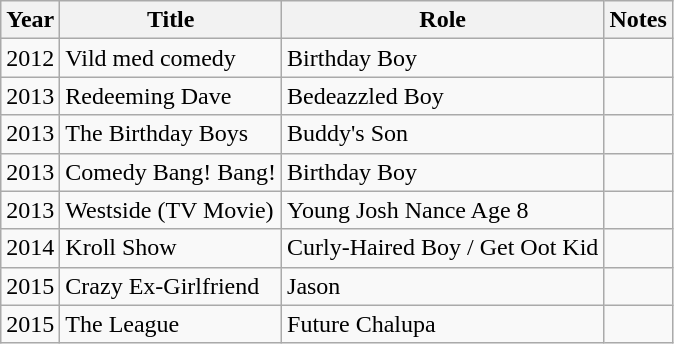<table class="wikitable sortable">
<tr>
<th>Year</th>
<th>Title</th>
<th>Role</th>
<th class="unsortable">Notes</th>
</tr>
<tr>
<td>2012</td>
<td>Vild med comedy</td>
<td>Birthday Boy</td>
<td></td>
</tr>
<tr>
<td>2013</td>
<td>Redeeming Dave</td>
<td>Bedeazzled Boy</td>
<td></td>
</tr>
<tr>
<td>2013</td>
<td>The Birthday Boys</td>
<td>Buddy's Son</td>
<td></td>
</tr>
<tr>
<td>2013</td>
<td>Comedy Bang! Bang!</td>
<td>Birthday Boy</td>
<td></td>
</tr>
<tr>
<td>2013</td>
<td>Westside (TV Movie)</td>
<td>Young Josh Nance Age 8</td>
<td></td>
</tr>
<tr>
<td>2014</td>
<td>Kroll Show</td>
<td>Curly-Haired Boy / Get Oot Kid</td>
<td></td>
</tr>
<tr>
<td>2015</td>
<td>Crazy Ex-Girlfriend</td>
<td>Jason</td>
</tr>
<tr>
<td>2015</td>
<td>The League</td>
<td>Future Chalupa</td>
<td></td>
</tr>
</table>
